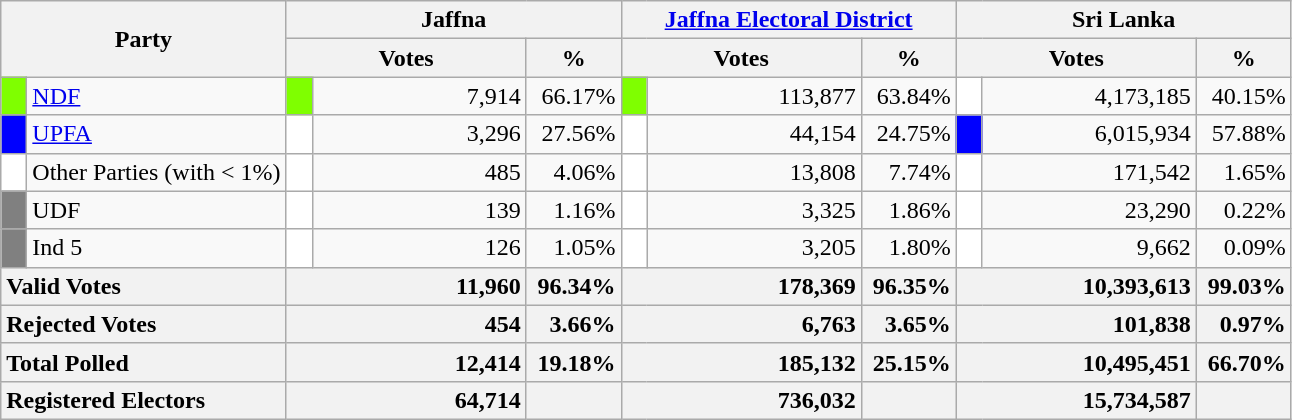<table class="wikitable">
<tr>
<th colspan="2" width="144px"rowspan="2">Party</th>
<th colspan="3" width="216px">Jaffna</th>
<th colspan="3" width="216px"><a href='#'>Jaffna Electoral District</a></th>
<th colspan="3" width="216px">Sri Lanka</th>
</tr>
<tr>
<th colspan="2" width="144px">Votes</th>
<th>%</th>
<th colspan="2" width="144px">Votes</th>
<th>%</th>
<th colspan="2" width="144px">Votes</th>
<th>%</th>
</tr>
<tr>
<td style="background-color:chartreuse;" width="10px"></td>
<td style="text-align:left;"><a href='#'>NDF</a></td>
<td style="background-color:chartreuse;" width="10px"></td>
<td style="text-align:right;">7,914</td>
<td style="text-align:right;">66.17%</td>
<td style="background-color:chartreuse;" width="10px"></td>
<td style="text-align:right;">113,877</td>
<td style="text-align:right;">63.84%</td>
<td style="background-color:white;" width="10px"></td>
<td style="text-align:right;">4,173,185</td>
<td style="text-align:right;">40.15%</td>
</tr>
<tr>
<td style="background-color:blue;" width="10px"></td>
<td style="text-align:left;"><a href='#'>UPFA</a></td>
<td style="background-color:white;" width="10px"></td>
<td style="text-align:right;">3,296</td>
<td style="text-align:right;">27.56%</td>
<td style="background-color:white;" width="10px"></td>
<td style="text-align:right;">44,154</td>
<td style="text-align:right;">24.75%</td>
<td style="background-color:blue;" width="10px"></td>
<td style="text-align:right;">6,015,934</td>
<td style="text-align:right;">57.88%</td>
</tr>
<tr>
<td style="background-color:white;" width="10px"></td>
<td style="text-align:left;">Other Parties (with < 1%)</td>
<td style="background-color:white;" width="10px"></td>
<td style="text-align:right;">485</td>
<td style="text-align:right;">4.06%</td>
<td style="background-color:white;" width="10px"></td>
<td style="text-align:right;">13,808</td>
<td style="text-align:right;">7.74%</td>
<td style="background-color:white;" width="10px"></td>
<td style="text-align:right;">171,542</td>
<td style="text-align:right;">1.65%</td>
</tr>
<tr>
<td style="background-color:grey;" width="10px"></td>
<td style="text-align:left;">UDF</td>
<td style="background-color:white;" width="10px"></td>
<td style="text-align:right;">139</td>
<td style="text-align:right;">1.16%</td>
<td style="background-color:white;" width="10px"></td>
<td style="text-align:right;">3,325</td>
<td style="text-align:right;">1.86%</td>
<td style="background-color:white;" width="10px"></td>
<td style="text-align:right;">23,290</td>
<td style="text-align:right;">0.22%</td>
</tr>
<tr>
<td style="background-color:grey;" width="10px"></td>
<td style="text-align:left;">Ind 5</td>
<td style="background-color:white;" width="10px"></td>
<td style="text-align:right;">126</td>
<td style="text-align:right;">1.05%</td>
<td style="background-color:white;" width="10px"></td>
<td style="text-align:right;">3,205</td>
<td style="text-align:right;">1.80%</td>
<td style="background-color:white;" width="10px"></td>
<td style="text-align:right;">9,662</td>
<td style="text-align:right;">0.09%</td>
</tr>
<tr>
<th colspan="2" width="144px"style="text-align:left;">Valid Votes</th>
<th style="text-align:right;"colspan="2" width="144px">11,960</th>
<th style="text-align:right;">96.34%</th>
<th style="text-align:right;"colspan="2" width="144px">178,369</th>
<th style="text-align:right;">96.35%</th>
<th style="text-align:right;"colspan="2" width="144px">10,393,613</th>
<th style="text-align:right;">99.03%</th>
</tr>
<tr>
<th colspan="2" width="144px"style="text-align:left;">Rejected Votes</th>
<th style="text-align:right;"colspan="2" width="144px">454</th>
<th style="text-align:right;">3.66%</th>
<th style="text-align:right;"colspan="2" width="144px">6,763</th>
<th style="text-align:right;">3.65%</th>
<th style="text-align:right;"colspan="2" width="144px">101,838</th>
<th style="text-align:right;">0.97%</th>
</tr>
<tr>
<th colspan="2" width="144px"style="text-align:left;">Total Polled</th>
<th style="text-align:right;"colspan="2" width="144px">12,414</th>
<th style="text-align:right;">19.18%</th>
<th style="text-align:right;"colspan="2" width="144px">185,132</th>
<th style="text-align:right;">25.15%</th>
<th style="text-align:right;"colspan="2" width="144px">10,495,451</th>
<th style="text-align:right;">66.70%</th>
</tr>
<tr>
<th colspan="2" width="144px"style="text-align:left;">Registered Electors</th>
<th style="text-align:right;"colspan="2" width="144px">64,714</th>
<th></th>
<th style="text-align:right;"colspan="2" width="144px">736,032</th>
<th></th>
<th style="text-align:right;"colspan="2" width="144px">15,734,587</th>
<th></th>
</tr>
</table>
